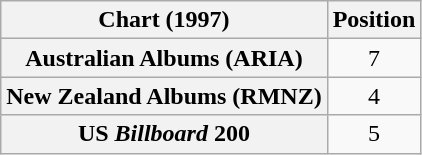<table class="wikitable sortable plainrowheaders" style="text-align:center">
<tr>
<th scope="col">Chart (1997)</th>
<th scope="col">Position</th>
</tr>
<tr>
<th scope="row">Australian Albums (ARIA)</th>
<td>7</td>
</tr>
<tr>
<th scope="row">New Zealand Albums (RMNZ)</th>
<td>4</td>
</tr>
<tr>
<th scope="row">US <em>Billboard</em> 200</th>
<td>5</td>
</tr>
</table>
